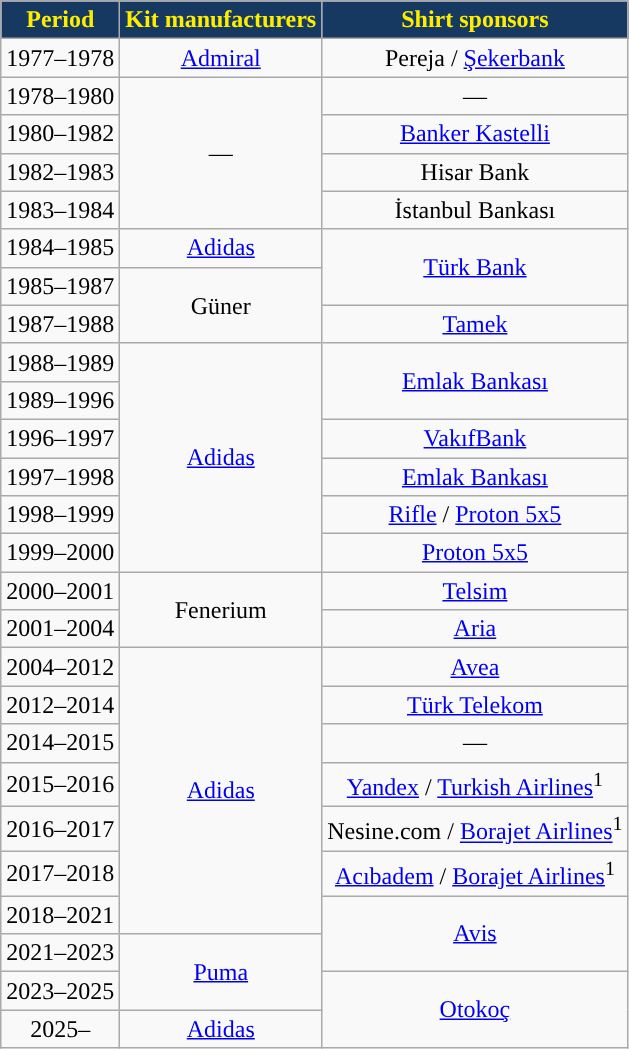<table class="wikitable" style="text-align: center">
<tr>
<th style="color:#FFED00; background:#163962; ">Period</th>
<th style="color:#FFED00; background:#163962; ">Kit manufacturers</th>
<th style="color:#FFED00; background:#163962; ">Shirt sponsors</th>
</tr>
<tr>
<td>1977–1978</td>
<td><a href='#'>Admiral</a></td>
<td>Pereja / <a href='#'>Şekerbank</a></td>
</tr>
<tr>
<td>1978–1980</td>
<td rowspan=4>—</td>
<td rowspan=1>—</td>
</tr>
<tr>
<td>1980–1982</td>
<td><a href='#'>Banker Kastelli</a></td>
</tr>
<tr>
<td>1982–1983</td>
<td>Hisar Bank</td>
</tr>
<tr>
<td>1983–1984</td>
<td>İstanbul Bankası</td>
</tr>
<tr>
<td>1984–1985</td>
<td><a href='#'>Adidas</a></td>
<td rowspan=2><a href='#'>Türk Bank</a></td>
</tr>
<tr>
<td>1985–1987</td>
<td rowspan=2>Güner</td>
</tr>
<tr>
<td>1987–1988</td>
<td><a href='#'>Tamek</a></td>
</tr>
<tr>
<td>1988–1989</td>
<td rowspan=6><a href='#'>Adidas</a></td>
<td rowspan=2><a href='#'>Emlak Bankası</a></td>
</tr>
<tr>
<td>1989–1996</td>
</tr>
<tr>
<td>1996–1997</td>
<td><a href='#'>VakıfBank</a></td>
</tr>
<tr>
<td>1997–1998</td>
<td><a href='#'>Emlak Bankası</a></td>
</tr>
<tr>
<td>1998–1999</td>
<td><a href='#'>Rifle</a> / <a href='#'>Proton 5x5</a></td>
</tr>
<tr>
<td>1999–2000</td>
<td><a href='#'>Proton 5x5</a></td>
</tr>
<tr>
<td>2000–2001</td>
<td rowspan=2>Fenerium</td>
<td><a href='#'>Telsim</a></td>
</tr>
<tr>
<td>2001–2004</td>
<td><a href='#'>Aria</a></td>
</tr>
<tr>
<td>2004–2012</td>
<td rowspan=7><a href='#'>Adidas</a></td>
<td rowspan=1><a href='#'>Avea</a></td>
</tr>
<tr>
<td>2012–2014</td>
<td><a href='#'>Türk Telekom</a></td>
</tr>
<tr>
<td>2014–2015</td>
<td>—</td>
</tr>
<tr>
<td>2015–2016</td>
<td><a href='#'>Yandex</a> / <a href='#'>Turkish Airlines</a><sup>1</sup></td>
</tr>
<tr>
<td>2016–2017</td>
<td>Nesine.com / <a href='#'>Borajet Airlines</a><sup>1</sup></td>
</tr>
<tr>
<td>2017–2018</td>
<td><a href='#'>Acıbadem</a> / <a href='#'>Borajet Airlines</a><sup>1</sup></td>
</tr>
<tr>
<td>2018–2021</td>
<td rowspan=2><a href='#'>Avis</a></td>
</tr>
<tr>
<td>2021–2023</td>
<td rowspan=2><a href='#'>Puma</a></td>
</tr>
<tr>
<td>2023–2025</td>
<td rowspan=2><a href='#'>Otokoç</a></td>
</tr>
<tr>
<td>2025–</td>
<td rowspan=1><a href='#'>Adidas</a></td>
</tr>
</table>
